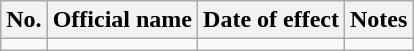<table class="wikitable sortable">
<tr>
<th>No.</th>
<th>Official name</th>
<th>Date of effect</th>
<th class="unsortable">Notes</th>
</tr>
<tr>
<td align="center"></td>
<td></td>
<td align="center"></td>
<td align="center"></td>
</tr>
</table>
